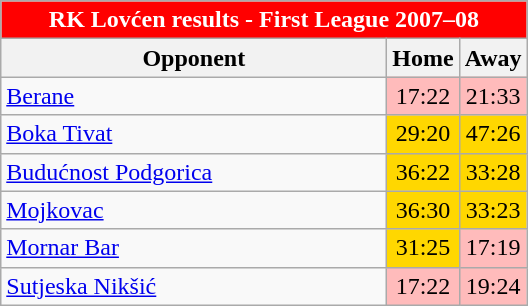<table class="wikitable" style="text-align:center">
<tr>
<th colspan=10 style="background:red;color:white;">RK Lovćen results - First League 2007–08</th>
</tr>
<tr>
<th width=250>Opponent</th>
<th>Home</th>
<th>Away</th>
</tr>
<tr>
<td align=left><a href='#'>Berane</a></td>
<td style="background:#ffbbbb;">17:22</td>
<td style="background:#ffbbbb;">21:33</td>
</tr>
<tr>
<td align=left><a href='#'>Boka Tivat</a></td>
<td style="background:gold">29:20</td>
<td style="background:gold">47:26</td>
</tr>
<tr>
<td align=left><a href='#'>Budućnost Podgorica</a></td>
<td style="background:gold">36:22</td>
<td style="background:gold">33:28</td>
</tr>
<tr>
<td align=left><a href='#'>Mojkovac</a></td>
<td style="background:gold">36:30</td>
<td style="background:gold">33:23</td>
</tr>
<tr>
<td align=left><a href='#'>Mornar Bar</a></td>
<td style="background:gold">31:25</td>
<td style="background:#ffbbbb;">17:19</td>
</tr>
<tr>
<td align=left><a href='#'>Sutjeska Nikšić</a></td>
<td style="background:#ffbbbb;">17:22</td>
<td style="background:#ffbbbb;">19:24</td>
</tr>
</table>
